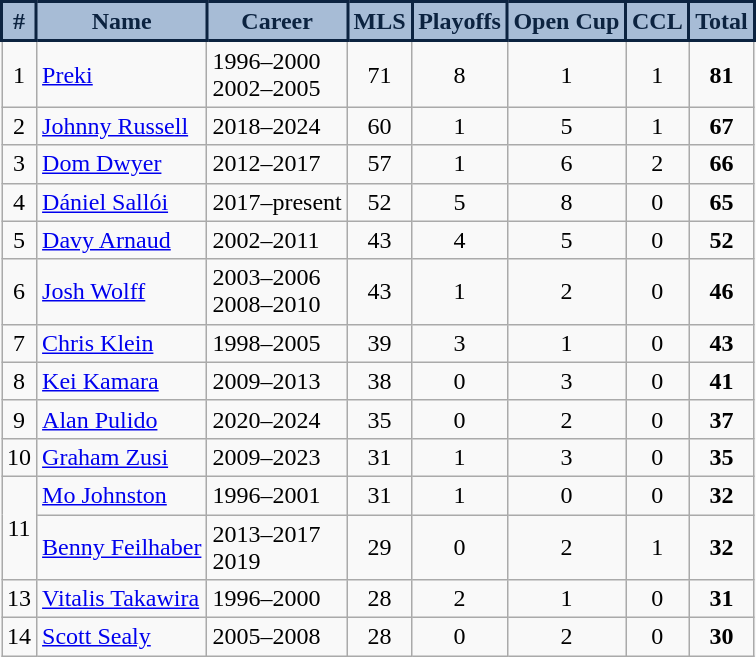<table class="wikitable" style="text-align:center;">
<tr>
<th style="background:#A7BCD6; color:#0C2340; border:2px solid #0C2340;" scope="col">#</th>
<th style="background:#A7BCD6; color:#0C2340; border:2px solid #0C2340;" scope="col">Name</th>
<th style="background:#A7BCD6; color:#0C2340; border:2px solid #0C2340;" scope="col">Career</th>
<th style="background:#A7BCD6; color:#0C2340; border:2px solid #0C2340;" scope="col">MLS</th>
<th style="background:#A7BCD6; color:#0C2340; border:2px solid #0C2340;" scope="col">Playoffs</th>
<th style="background:#A7BCD6; color:#0C2340; border:2px solid #0C2340;" scope="col">Open Cup</th>
<th style="background:#A7BCD6; color:#0C2340; border:2px solid #0C2340;" scope="col">CCL</th>
<th style="background:#A7BCD6; color:#0C2340; border:2px solid #0C2340;" scope="col">Total</th>
</tr>
<tr>
<td>1</td>
<td align="left"> <a href='#'>Preki</a></td>
<td align="left">1996–2000<br>2002–2005</td>
<td>71</td>
<td>8</td>
<td>1</td>
<td>1</td>
<td><strong>81</strong></td>
</tr>
<tr>
<td>2</td>
<td align="left"> <a href='#'>Johnny Russell</a></td>
<td align="left">2018–2024</td>
<td>60</td>
<td>1</td>
<td>5</td>
<td>1</td>
<td><strong>67</strong></td>
</tr>
<tr>
<td>3</td>
<td align="left"> <a href='#'>Dom Dwyer</a></td>
<td align="left">2012–2017</td>
<td>57</td>
<td>1</td>
<td>6</td>
<td>2</td>
<td><strong>66</strong></td>
</tr>
<tr>
<td>4</td>
<td align="left"> <a href='#'>Dániel Sallói</a></td>
<td align="left">2017–present</td>
<td>52</td>
<td>5</td>
<td>8</td>
<td>0</td>
<td><strong>65</strong></td>
</tr>
<tr>
<td>5</td>
<td align="left"> <a href='#'>Davy Arnaud</a></td>
<td align="left">2002–2011</td>
<td>43</td>
<td>4</td>
<td>5</td>
<td>0</td>
<td><strong>52</strong></td>
</tr>
<tr>
<td>6</td>
<td align="left"> <a href='#'>Josh Wolff</a></td>
<td align="left">2003–2006<br>2008–2010</td>
<td>43</td>
<td>1</td>
<td>2</td>
<td>0</td>
<td><strong>46</strong></td>
</tr>
<tr>
<td>7</td>
<td align="left"> <a href='#'>Chris Klein</a></td>
<td align="left">1998–2005</td>
<td>39</td>
<td>3</td>
<td>1</td>
<td>0</td>
<td><strong>43</strong></td>
</tr>
<tr>
<td>8</td>
<td align="left"> <a href='#'>Kei Kamara</a></td>
<td align="left">2009–2013</td>
<td>38</td>
<td>0</td>
<td>3</td>
<td>0</td>
<td><strong>41</strong></td>
</tr>
<tr>
<td>9</td>
<td align="left"> <a href='#'>Alan Pulido</a></td>
<td align="left">2020–2024</td>
<td>35</td>
<td>0</td>
<td>2</td>
<td>0</td>
<td><strong>37</strong></td>
</tr>
<tr>
<td>10</td>
<td align="left"> <a href='#'>Graham Zusi</a></td>
<td align="left">2009–2023</td>
<td>31</td>
<td>1</td>
<td>3</td>
<td>0</td>
<td><strong>35</strong></td>
</tr>
<tr>
<td rowspan="2">11</td>
<td align="left"> <a href='#'>Mo Johnston</a></td>
<td align="left">1996–2001</td>
<td>31</td>
<td>1</td>
<td>0</td>
<td>0</td>
<td><strong>32</strong></td>
</tr>
<tr>
<td align="left"> <a href='#'>Benny Feilhaber</a></td>
<td align="left">2013–2017<br>2019</td>
<td>29</td>
<td>0</td>
<td>2</td>
<td>1</td>
<td><strong>32</strong></td>
</tr>
<tr>
<td>13</td>
<td align="left"> <a href='#'>Vitalis Takawira</a></td>
<td align="left">1996–2000</td>
<td>28</td>
<td>2</td>
<td>1</td>
<td>0</td>
<td><strong>31</strong></td>
</tr>
<tr>
<td>14</td>
<td align="left"> <a href='#'>Scott Sealy</a></td>
<td align="left">2005–2008</td>
<td>28</td>
<td>0</td>
<td>2</td>
<td>0</td>
<td><strong>30</strong></td>
</tr>
</table>
